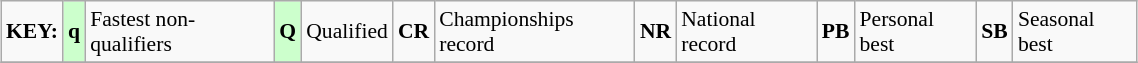<table class="wikitable" style="margin:0.5em auto; font-size:90%;position:relative;" width=60%>
<tr>
<td><strong>KEY:</strong></td>
<td bgcolor=ccffcc align=center><strong>q</strong></td>
<td>Fastest non-qualifiers</td>
<td bgcolor=ccffcc align=center><strong>Q</strong></td>
<td>Qualified</td>
<td align=center><strong>CR</strong></td>
<td>Championships record</td>
<td align=center><strong>NR</strong></td>
<td>National record</td>
<td align=center><strong>PB</strong></td>
<td>Personal best</td>
<td align=center><strong>SB</strong></td>
<td>Seasonal best</td>
</tr>
<tr>
</tr>
</table>
